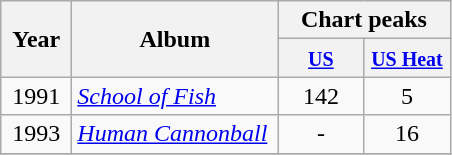<table class="wikitable" style="text-align:center;">
<tr>
<th rowspan="2" style="width:40px">Year</th>
<th rowspan="2" style="width:130px">Album</th>
<th colspan="2">Chart peaks</th>
</tr>
<tr>
<th style="width:50px"><small><a href='#'>US</a></small><br></th>
<th style="width:50px"><small><a href='#'>US Heat</a></small></th>
</tr>
<tr>
<td>1991</td>
<td style="text-align:left"><em><a href='#'>School of Fish</a></em></td>
<td>142</td>
<td>5</td>
</tr>
<tr>
<td>1993</td>
<td style="text-align:left"><em><a href='#'>Human Cannonball</a></em></td>
<td>-</td>
<td>16</td>
</tr>
<tr>
</tr>
</table>
